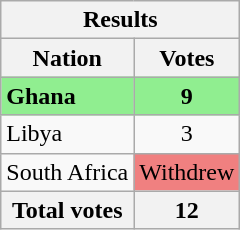<table class="wikitable" style="float:center; text-align:center">
<tr>
<th colspan="2">Results</th>
</tr>
<tr>
<th>Nation</th>
<th>Votes</th>
</tr>
<tr style="background:#90ee90">
<td align=left> <strong>Ghana</strong></td>
<td><strong>9</strong></td>
</tr>
<tr>
<td align=left> Libya</td>
<td>3</td>
</tr>
<tr>
<td align=left> South Africa</td>
<td style="background:#f08080">Withdrew</td>
</tr>
<tr>
<th align=left>Total votes</th>
<th>12</th>
</tr>
</table>
